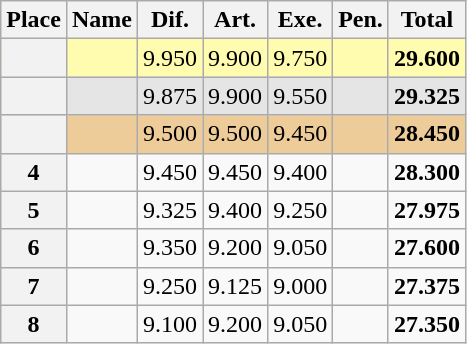<table class="wikitable sortable" style="text-align:center">
<tr>
<th scope=col>Place</th>
<th scope=col>Name</th>
<th scope=col>Dif.</th>
<th scope=col>Art.</th>
<th scope=col>Exe.</th>
<th scope=col>Pen.</th>
<th scope=col>Total</th>
</tr>
<tr bgcolor=fffcaf>
<th scope=row></th>
<td align=left></td>
<td>9.950</td>
<td>9.900</td>
<td>9.750</td>
<td></td>
<td><strong>29.600</strong></td>
</tr>
<tr bgcolor=e5e5e5>
<th scope=row></th>
<td align=left></td>
<td>9.875</td>
<td>9.900</td>
<td>9.550</td>
<td></td>
<td><strong>29.325</strong></td>
</tr>
<tr bgcolor=eecc99>
<th scope=row></th>
<td align=left></td>
<td>9.500</td>
<td>9.500</td>
<td>9.450</td>
<td></td>
<td><strong>28.450</strong></td>
</tr>
<tr>
<th scope=row><strong>4</strong></th>
<td align=left></td>
<td>9.450</td>
<td>9.450</td>
<td>9.400</td>
<td></td>
<td><strong>28.300</strong></td>
</tr>
<tr>
<th scope=row><strong>5</strong></th>
<td align=left></td>
<td>9.325</td>
<td>9.400</td>
<td>9.250</td>
<td></td>
<td><strong>27.975</strong></td>
</tr>
<tr>
<th scope=row><strong>6</strong></th>
<td align=left></td>
<td>9.350</td>
<td>9.200</td>
<td>9.050</td>
<td></td>
<td><strong>27.600</strong></td>
</tr>
<tr>
<th scope=row><strong>7</strong></th>
<td align=left></td>
<td>9.250</td>
<td>9.125</td>
<td>9.000</td>
<td></td>
<td><strong>27.375</strong></td>
</tr>
<tr>
<th scope=row><strong>8</strong></th>
<td align=left></td>
<td>9.100</td>
<td>9.200</td>
<td>9.050</td>
<td></td>
<td><strong>27.350</strong></td>
</tr>
</table>
